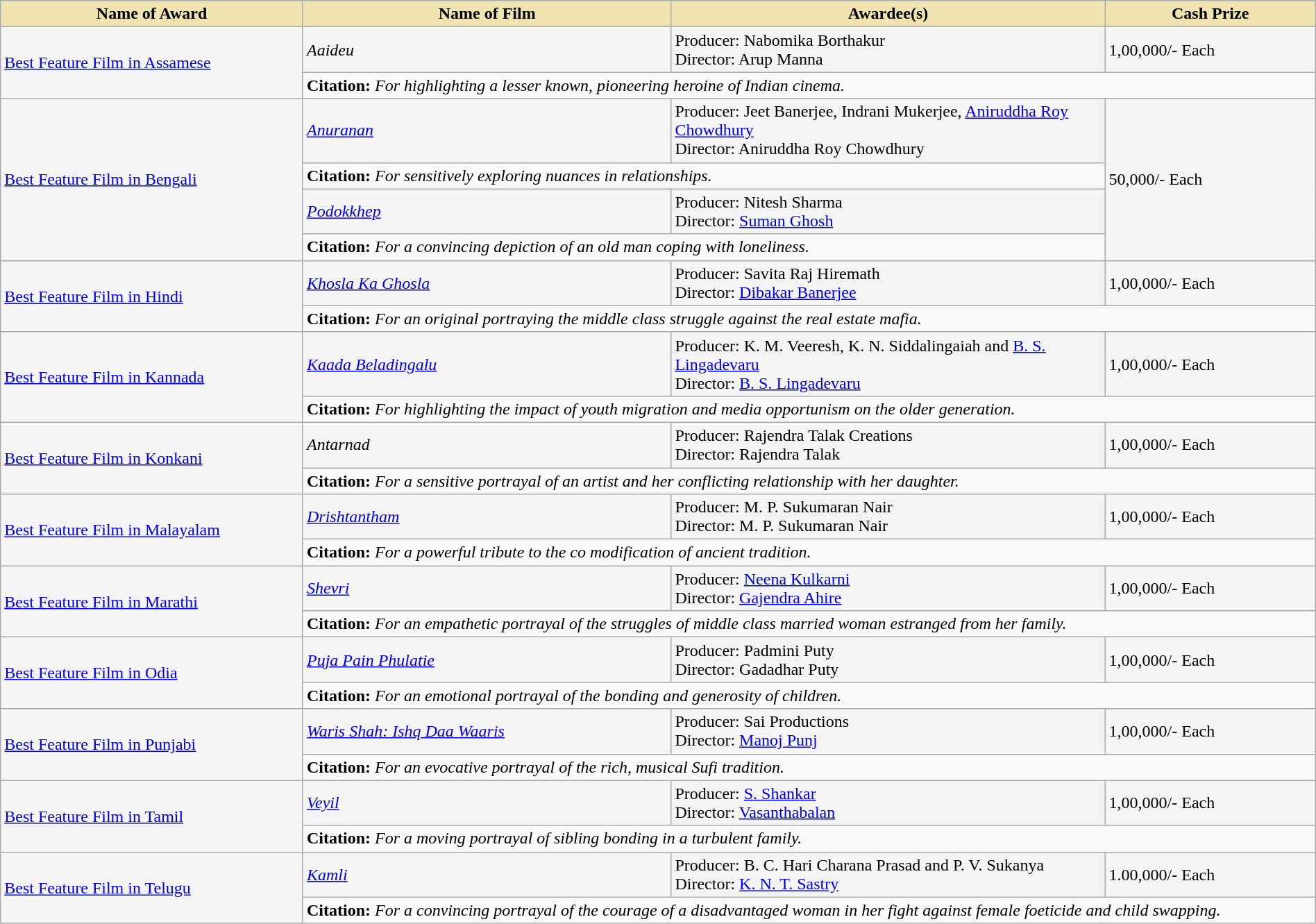<table class="wikitable" style="width:100%;">
<tr>
<th style="background-color:#EFE4B0;width:23%;">Name of Award</th>
<th style="background-color:#EFE4B0;width:28%;">Name of Film</th>
<th style="background-color:#EFE4B0;width:33%;">Awardee(s)</th>
<th style="background-color:#EFE4B0;width:16%;">Cash Prize</th>
</tr>
<tr style="background-color:#F4F4F4">
<td rowspan="2"><a href='#'>Best Feature Film in Assamese</a></td>
<td><em>Aaideu</em></td>
<td>Producer: Nabomika Borthakur<br>Director: Arup Manna</td>
<td> 1,00,000/- Each</td>
</tr>
<tr style="background-color:#F9F9F9">
<td colspan="3"><strong>Citation:</strong> <em>For highlighting a lesser known, pioneering heroine of Indian cinema.</em></td>
</tr>
<tr style="background-color:#F4F4F4">
<td rowspan="4"><a href='#'>Best Feature Film in Bengali</a></td>
<td><em><a href='#'>Anuranan</a></em></td>
<td>Producer: Jeet Banerjee, Indrani Mukerjee, <a href='#'>Aniruddha Roy Chowdhury</a><br>Director: Aniruddha Roy Chowdhury</td>
<td rowspan="4"> 50,000/- Each</td>
</tr>
<tr style="background-color:#F9F9F9">
<td colspan="2"><strong>Citation:</strong> <em>For sensitively exploring nuances in relationships.</em></td>
</tr>
<tr style="background-color:#F4F4F4">
<td><em><a href='#'>Podokkhep</a></em></td>
<td>Producer: Nitesh Sharma<br>Director: <a href='#'>Suman Ghosh</a></td>
</tr>
<tr style="background-color:#F9F9F9">
<td colspan="2"><strong>Citation:</strong> <em>For a convincing depiction of an old man coping with loneliness.</em></td>
</tr>
<tr style="background-color:#F4F4F4">
<td rowspan="2"><a href='#'>Best Feature Film in Hindi</a></td>
<td><em><a href='#'>Khosla Ka Ghosla</a></em></td>
<td>Producer: Savita Raj Hiremath<br>Director: <a href='#'>Dibakar Banerjee</a></td>
<td> 1,00,000/- Each</td>
</tr>
<tr style="background-color:#F9F9F9">
<td colspan="3"><strong>Citation:</strong> <em>For an original portraying the middle class struggle against the real estate mafia.</em></td>
</tr>
<tr style="background-color:#F4F4F4">
<td rowspan="2"><a href='#'>Best Feature Film in Kannada</a></td>
<td><em><a href='#'>Kaada Beladingalu</a></em></td>
<td>Producer: K. M. Veeresh, K. N. Siddalingaiah and <a href='#'>B. S. Lingadevaru</a><br>Director: <a href='#'>B. S. Lingadevaru</a></td>
<td> 1,00,000/- Each</td>
</tr>
<tr style="background-color:#F9F9F9">
<td colspan="3"><strong>Citation:</strong> <em>For highlighting the impact of youth migration and media opportunism on the older generation.</em></td>
</tr>
<tr style="background-color:#F4F4F4">
<td rowspan="2"><a href='#'>Best Feature Film in Konkani</a></td>
<td><em>Antarnad</em></td>
<td>Producer: Rajendra Talak Creations<br>Director: Rajendra Talak</td>
<td> 1,00,000/- Each</td>
</tr>
<tr style="background-color:#F9F9F9">
<td colspan="3"><strong>Citation:</strong> <em>For a sensitive portrayal of an artist and her conflicting relationship with her daughter.</em></td>
</tr>
<tr style="background-color:#F4F4F4">
<td rowspan="2"><a href='#'>Best Feature Film in Malayalam</a></td>
<td><em><a href='#'>Drishtantham</a></em></td>
<td>Producer: M. P. Sukumaran Nair<br>Director: M. P. Sukumaran Nair</td>
<td> 1,00,000/- Each</td>
</tr>
<tr style="background-color:#F9F9F9">
<td colspan="3"><strong>Citation:</strong> <em>For a powerful tribute to the co modification of ancient tradition.</em></td>
</tr>
<tr style="background-color:#F4F4F4">
<td rowspan="2"><a href='#'>Best Feature Film in Marathi</a></td>
<td><em><a href='#'>Shevri</a></em></td>
<td>Producer: <a href='#'>Neena Kulkarni</a><br>Director: <a href='#'>Gajendra Ahire</a></td>
<td> 1,00,000/- Each</td>
</tr>
<tr style="background-color:#F9F9F9">
<td colspan="3"><strong>Citation:</strong> <em>For an empathetic portrayal of the struggles of middle class married woman estranged from her family.</em></td>
</tr>
<tr style="background-color:#F4F4F4">
<td rowspan="2"><a href='#'>Best Feature Film in Odia</a></td>
<td><em><a href='#'>Puja Pain Phulatie</a></em></td>
<td>Producer: Padmini Puty<br>Director: Gadadhar Puty</td>
<td> 1,00,000/- Each</td>
</tr>
<tr style="background-color:#F9F9F9">
<td colspan="3"><strong>Citation:</strong> <em>For an emotional portrayal of the bonding and generosity of children.</em></td>
</tr>
<tr style="background-color:#F4F4F4">
<td rowspan="2"><a href='#'>Best Feature Film in Punjabi</a></td>
<td><em><a href='#'>Waris Shah: Ishq Daa Waaris</a></em></td>
<td>Producer: Sai Productions<br>Director: <a href='#'>Manoj Punj</a></td>
<td> 1,00,000/- Each</td>
</tr>
<tr style="background-color:#F9F9F9">
<td colspan="3"><strong>Citation:</strong> <em>For an evocative portrayal of the rich, musical Sufi tradition.</em></td>
</tr>
<tr style="background-color:#F4F4F4">
<td rowspan="2"><a href='#'>Best Feature Film in Tamil</a></td>
<td><em><a href='#'>Veyil</a></em></td>
<td>Producer: <a href='#'>S. Shankar</a><br>Director: <a href='#'>Vasanthabalan</a></td>
<td> 1,00,000/- Each</td>
</tr>
<tr style="background-color:#F9F9F9">
<td colspan="3"><strong>Citation:</strong> <em>For a moving portrayal of sibling bonding in a turbulent family.</em></td>
</tr>
<tr style="background-color:#F4F4F4">
<td rowspan="2"><a href='#'>Best Feature Film in Telugu</a></td>
<td><em><a href='#'>Kamli</a></em></td>
<td>Producer: B. C. Hari Charana Prasad and P. V. Sukanya<br>Director: <a href='#'>K. N. T. Sastry</a></td>
<td> 1.00,000/- Each</td>
</tr>
<tr style="background-color:#F9F9F9">
<td colspan="3"><strong>Citation:</strong> <em>For a convincing portrayal of the courage of a disadvantaged woman in her fight against female foeticide and child swapping.</em></td>
</tr>
</table>
